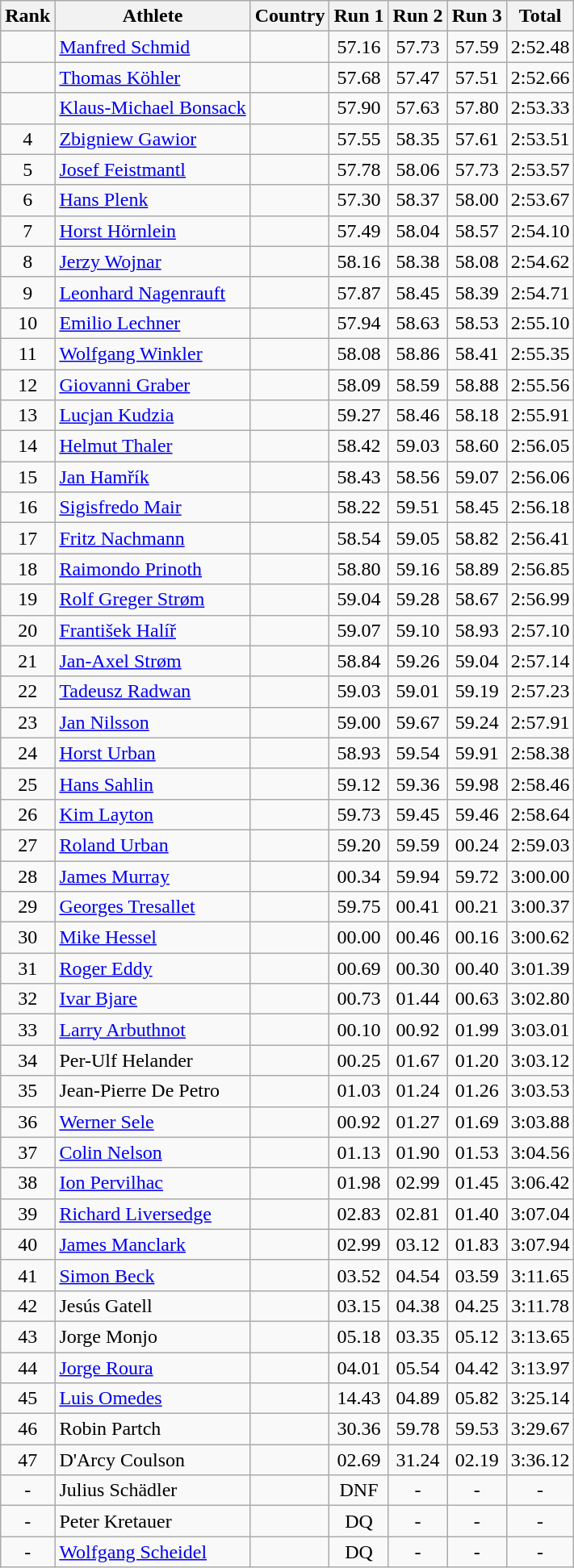<table class="wikitable sortable" style="text-align:center">
<tr>
<th>Rank</th>
<th>Athlete</th>
<th>Country</th>
<th>Run 1</th>
<th>Run 2</th>
<th>Run 3</th>
<th>Total</th>
</tr>
<tr>
<td></td>
<td align=left><a href='#'>Manfred Schmid</a></td>
<td align=left></td>
<td>57.16</td>
<td>57.73</td>
<td>57.59</td>
<td>2:52.48</td>
</tr>
<tr>
<td></td>
<td align=left><a href='#'>Thomas Köhler</a></td>
<td align=left></td>
<td>57.68</td>
<td>57.47</td>
<td>57.51</td>
<td>2:52.66</td>
</tr>
<tr>
<td></td>
<td align=left><a href='#'>Klaus-Michael Bonsack</a></td>
<td align=left></td>
<td>57.90</td>
<td>57.63</td>
<td>57.80</td>
<td>2:53.33</td>
</tr>
<tr>
<td>4</td>
<td align=left><a href='#'>Zbigniew Gawior</a></td>
<td align=left></td>
<td>57.55</td>
<td>58.35</td>
<td>57.61</td>
<td>2:53.51</td>
</tr>
<tr>
<td>5</td>
<td align=left><a href='#'>Josef Feistmantl</a></td>
<td align=left></td>
<td>57.78</td>
<td>58.06</td>
<td>57.73</td>
<td>2:53.57</td>
</tr>
<tr>
<td>6</td>
<td align=left><a href='#'>Hans Plenk</a></td>
<td align=left></td>
<td>57.30</td>
<td>58.37</td>
<td>58.00</td>
<td>2:53.67</td>
</tr>
<tr>
<td>7</td>
<td align=left><a href='#'>Horst Hörnlein</a></td>
<td align=left></td>
<td>57.49</td>
<td>58.04</td>
<td>58.57</td>
<td>2:54.10</td>
</tr>
<tr>
<td>8</td>
<td align=left><a href='#'>Jerzy Wojnar</a></td>
<td align=left></td>
<td>58.16</td>
<td>58.38</td>
<td>58.08</td>
<td>2:54.62</td>
</tr>
<tr>
<td>9</td>
<td align=left><a href='#'>Leonhard Nagenrauft</a></td>
<td align=left></td>
<td>57.87</td>
<td>58.45</td>
<td>58.39</td>
<td>2:54.71</td>
</tr>
<tr>
<td>10</td>
<td align=left><a href='#'>Emilio Lechner</a></td>
<td align=left></td>
<td>57.94</td>
<td>58.63</td>
<td>58.53</td>
<td>2:55.10</td>
</tr>
<tr>
<td>11</td>
<td align=left><a href='#'>Wolfgang Winkler</a></td>
<td align=left></td>
<td>58.08</td>
<td>58.86</td>
<td>58.41</td>
<td>2:55.35</td>
</tr>
<tr>
<td>12</td>
<td align=left><a href='#'>Giovanni Graber</a></td>
<td align=left></td>
<td>58.09</td>
<td>58.59</td>
<td>58.88</td>
<td>2:55.56</td>
</tr>
<tr>
<td>13</td>
<td align=left><a href='#'>Lucjan Kudzia</a></td>
<td align=left></td>
<td>59.27</td>
<td>58.46</td>
<td>58.18</td>
<td>2:55.91</td>
</tr>
<tr>
<td>14</td>
<td align=left><a href='#'>Helmut Thaler</a></td>
<td align=left></td>
<td>58.42</td>
<td>59.03</td>
<td>58.60</td>
<td>2:56.05</td>
</tr>
<tr>
<td>15</td>
<td align=left><a href='#'>Jan Hamřík</a></td>
<td align=left></td>
<td>58.43</td>
<td>58.56</td>
<td>59.07</td>
<td>2:56.06</td>
</tr>
<tr>
<td>16</td>
<td align=left><a href='#'>Sigisfredo Mair</a></td>
<td align=left></td>
<td>58.22</td>
<td>59.51</td>
<td>58.45</td>
<td>2:56.18</td>
</tr>
<tr>
<td>17</td>
<td align=left><a href='#'>Fritz Nachmann</a></td>
<td align=left></td>
<td>58.54</td>
<td>59.05</td>
<td>58.82</td>
<td>2:56.41</td>
</tr>
<tr>
<td>18</td>
<td align=left><a href='#'>Raimondo Prinoth</a></td>
<td align=left></td>
<td>58.80</td>
<td>59.16</td>
<td>58.89</td>
<td>2:56.85</td>
</tr>
<tr>
<td>19</td>
<td align=left><a href='#'>Rolf Greger Strøm</a></td>
<td align=left></td>
<td>59.04</td>
<td>59.28</td>
<td>58.67</td>
<td>2:56.99</td>
</tr>
<tr>
<td>20</td>
<td align=left><a href='#'>František Halíř</a></td>
<td align=left></td>
<td>59.07</td>
<td>59.10</td>
<td>58.93</td>
<td>2:57.10</td>
</tr>
<tr>
<td>21</td>
<td align=left><a href='#'>Jan-Axel Strøm</a></td>
<td align=left></td>
<td>58.84</td>
<td>59.26</td>
<td>59.04</td>
<td>2:57.14</td>
</tr>
<tr>
<td>22</td>
<td align=left><a href='#'>Tadeusz Radwan</a></td>
<td align=left></td>
<td>59.03</td>
<td>59.01</td>
<td>59.19</td>
<td>2:57.23</td>
</tr>
<tr>
<td>23</td>
<td align=left><a href='#'>Jan Nilsson</a></td>
<td align=left></td>
<td>59.00</td>
<td>59.67</td>
<td>59.24</td>
<td>2:57.91</td>
</tr>
<tr>
<td>24</td>
<td align=left><a href='#'>Horst Urban</a></td>
<td align=left></td>
<td>58.93</td>
<td>59.54</td>
<td>59.91</td>
<td>2:58.38</td>
</tr>
<tr>
<td>25</td>
<td align=left><a href='#'>Hans Sahlin</a></td>
<td align=left></td>
<td>59.12</td>
<td>59.36</td>
<td>59.98</td>
<td>2:58.46</td>
</tr>
<tr>
<td>26</td>
<td align=left><a href='#'>Kim Layton</a></td>
<td align=left></td>
<td>59.73</td>
<td>59.45</td>
<td>59.46</td>
<td>2:58.64</td>
</tr>
<tr>
<td>27</td>
<td align=left><a href='#'>Roland Urban</a></td>
<td align=left></td>
<td>59.20</td>
<td>59.59</td>
<td>00.24</td>
<td>2:59.03</td>
</tr>
<tr>
<td>28</td>
<td align=left><a href='#'>James Murray</a></td>
<td align=left></td>
<td>00.34</td>
<td>59.94</td>
<td>59.72</td>
<td>3:00.00</td>
</tr>
<tr>
<td>29</td>
<td align=left><a href='#'>Georges Tresallet</a></td>
<td align=left></td>
<td>59.75</td>
<td>00.41</td>
<td>00.21</td>
<td>3:00.37</td>
</tr>
<tr>
<td>30</td>
<td align=left><a href='#'>Mike Hessel</a></td>
<td align=left></td>
<td>00.00</td>
<td>00.46</td>
<td>00.16</td>
<td>3:00.62</td>
</tr>
<tr>
<td>31</td>
<td align=left><a href='#'>Roger Eddy</a></td>
<td align=left></td>
<td>00.69</td>
<td>00.30</td>
<td>00.40</td>
<td>3:01.39</td>
</tr>
<tr>
<td>32</td>
<td align=left><a href='#'>Ivar Bjare</a></td>
<td align=left></td>
<td>00.73</td>
<td>01.44</td>
<td>00.63</td>
<td>3:02.80</td>
</tr>
<tr>
<td>33</td>
<td align=left><a href='#'>Larry Arbuthnot</a></td>
<td align=left></td>
<td>00.10</td>
<td>00.92</td>
<td>01.99</td>
<td>3:03.01</td>
</tr>
<tr>
<td>34</td>
<td align=left>Per-Ulf Helander</td>
<td align=left></td>
<td>00.25</td>
<td>01.67</td>
<td>01.20</td>
<td>3:03.12</td>
</tr>
<tr>
<td>35</td>
<td align=left>Jean-Pierre De Petro</td>
<td align=left></td>
<td>01.03</td>
<td>01.24</td>
<td>01.26</td>
<td>3:03.53</td>
</tr>
<tr>
<td>36</td>
<td align=left><a href='#'>Werner Sele</a></td>
<td align=left></td>
<td>00.92</td>
<td>01.27</td>
<td>01.69</td>
<td>3:03.88</td>
</tr>
<tr>
<td>37</td>
<td align=left><a href='#'>Colin Nelson</a></td>
<td align=left></td>
<td>01.13</td>
<td>01.90</td>
<td>01.53</td>
<td>3:04.56</td>
</tr>
<tr>
<td>38</td>
<td align=left><a href='#'>Ion Pervilhac</a></td>
<td align=left></td>
<td>01.98</td>
<td>02.99</td>
<td>01.45</td>
<td>3:06.42</td>
</tr>
<tr>
<td>39</td>
<td align=left><a href='#'>Richard Liversedge</a></td>
<td align=left></td>
<td>02.83</td>
<td>02.81</td>
<td>01.40</td>
<td>3:07.04</td>
</tr>
<tr>
<td>40</td>
<td align=left><a href='#'>James Manclark</a></td>
<td align=left></td>
<td>02.99</td>
<td>03.12</td>
<td>01.83</td>
<td>3:07.94</td>
</tr>
<tr>
<td>41</td>
<td align=left><a href='#'>Simon Beck</a></td>
<td align=left></td>
<td>03.52</td>
<td>04.54</td>
<td>03.59</td>
<td>3:11.65</td>
</tr>
<tr>
<td>42</td>
<td align=left>Jesús Gatell</td>
<td align=left></td>
<td>03.15</td>
<td>04.38</td>
<td>04.25</td>
<td>3:11.78</td>
</tr>
<tr>
<td>43</td>
<td align=left>Jorge Monjo</td>
<td align=left></td>
<td>05.18</td>
<td>03.35</td>
<td>05.12</td>
<td>3:13.65</td>
</tr>
<tr>
<td>44</td>
<td align=left><a href='#'>Jorge Roura</a></td>
<td align=left></td>
<td>04.01</td>
<td>05.54</td>
<td>04.42</td>
<td>3:13.97</td>
</tr>
<tr>
<td>45</td>
<td align=left><a href='#'>Luis Omedes</a></td>
<td align=left></td>
<td>14.43</td>
<td>04.89</td>
<td>05.82</td>
<td>3:25.14</td>
</tr>
<tr>
<td>46</td>
<td align=left>Robin Partch</td>
<td align=left></td>
<td>30.36</td>
<td>59.78</td>
<td>59.53</td>
<td>3:29.67</td>
</tr>
<tr>
<td>47</td>
<td align=left>D'Arcy Coulson</td>
<td align=left></td>
<td>02.69</td>
<td>31.24</td>
<td>02.19</td>
<td>3:36.12</td>
</tr>
<tr>
<td>-</td>
<td align=left>Julius Schädler</td>
<td align=left></td>
<td>DNF</td>
<td>-</td>
<td>-</td>
<td>-</td>
</tr>
<tr>
<td>-</td>
<td align=left>Peter Kretauer</td>
<td align=left></td>
<td>DQ</td>
<td>-</td>
<td>-</td>
<td>-</td>
</tr>
<tr>
<td>-</td>
<td align=left><a href='#'>Wolfgang Scheidel</a></td>
<td align=left></td>
<td>DQ</td>
<td>-</td>
<td>-</td>
<td>-</td>
</tr>
</table>
